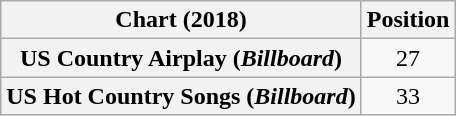<table class="wikitable sortable plainrowheaders" style="text-align:center">
<tr>
<th scope="col">Chart (2018)</th>
<th scope="col">Position</th>
</tr>
<tr>
<th scope="row">US Country Airplay (<em>Billboard</em>)</th>
<td>27</td>
</tr>
<tr>
<th scope="row">US Hot Country Songs (<em>Billboard</em>)</th>
<td>33</td>
</tr>
</table>
